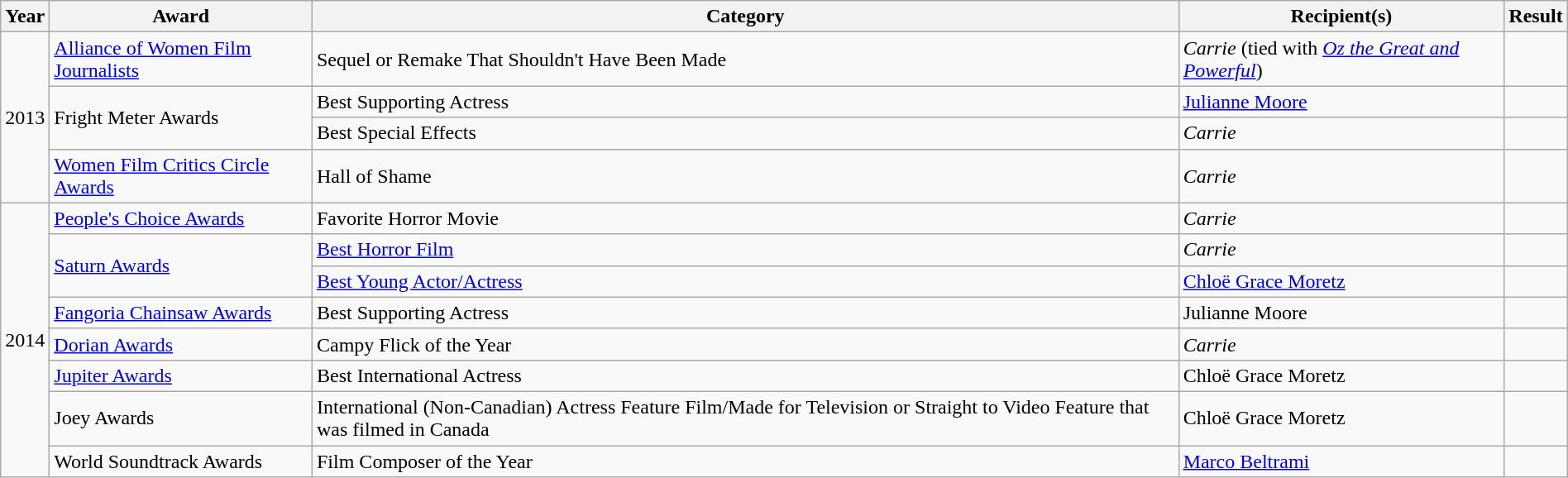<table class="wikitable" style="width:100%;">
<tr>
<th>Year</th>
<th>Award</th>
<th>Category</th>
<th>Recipient(s)</th>
<th>Result</th>
</tr>
<tr>
<td rowspan=4>2013</td>
<td><a href='#'>Alliance of Women Film Journalists</a></td>
<td>Sequel or Remake That Shouldn't Have Been Made</td>
<td><em>Carrie</em> (tied with <em><a href='#'>Oz the Great and Powerful</a></em>)</td>
<td></td>
</tr>
<tr>
<td rowspan=2>Fright Meter Awards</td>
<td>Best Supporting Actress</td>
<td><a href='#'>Julianne Moore</a></td>
<td></td>
</tr>
<tr>
<td>Best Special Effects</td>
<td><em>Carrie</em></td>
<td></td>
</tr>
<tr>
<td><a href='#'>Women Film Critics Circle Awards</a></td>
<td>Hall of Shame</td>
<td><em>Carrie</em></td>
<td></td>
</tr>
<tr>
<td rowspan=8>2014</td>
<td><a href='#'>People's Choice Awards</a></td>
<td>Favorite Horror Movie</td>
<td><em>Carrie</em></td>
<td></td>
</tr>
<tr>
<td rowspan=2><a href='#'>Saturn Awards</a></td>
<td><a href='#'>Best Horror Film</a></td>
<td><em>Carrie</em></td>
<td></td>
</tr>
<tr>
<td><a href='#'>Best Young Actor/Actress</a></td>
<td><a href='#'>Chloë Grace Moretz</a></td>
<td></td>
</tr>
<tr>
<td><a href='#'>Fangoria Chainsaw Awards</a></td>
<td>Best Supporting Actress</td>
<td>Julianne Moore</td>
<td></td>
</tr>
<tr>
<td><a href='#'>Dorian Awards</a></td>
<td>Campy Flick of the Year</td>
<td><em>Carrie</em></td>
<td></td>
</tr>
<tr>
<td><a href='#'>Jupiter Awards</a></td>
<td>Best International Actress</td>
<td>Chloë Grace Moretz</td>
<td></td>
</tr>
<tr>
<td>Joey Awards</td>
<td>International (Non-Canadian) Actress Feature Film/Made for Television or Straight to Video Feature that was filmed in Canada</td>
<td>Chloë Grace Moretz</td>
<td></td>
</tr>
<tr>
<td>World Soundtrack Awards</td>
<td>Film Composer of the Year</td>
<td><a href='#'>Marco Beltrami</a></td>
<td></td>
</tr>
</table>
